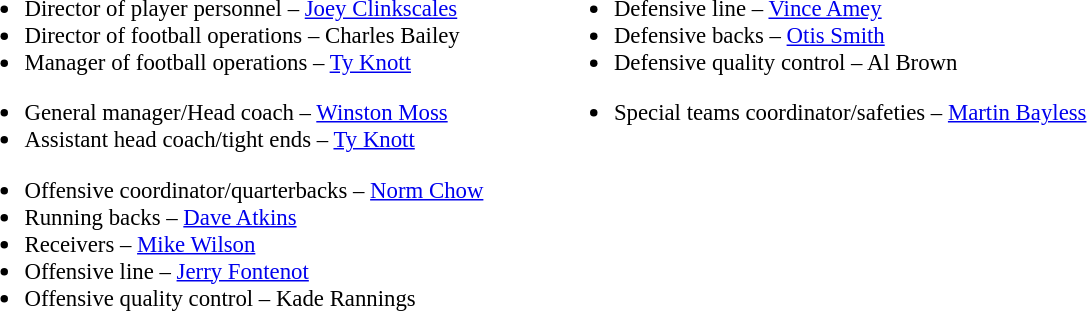<table class="toccolours" style="text-align: left;">
<tr>
<td colspan="7" style="text-align:right;"></td>
</tr>
<tr>
<td style="vertical-align:top;"></td>
<td style="font-size: 95%;vertical-align:top;"><br><ul><li>Director of player personnel – <a href='#'>Joey Clinkscales</a></li><li>Director of football operations – Charles Bailey</li><li>Manager of football operations – <a href='#'>Ty Knott</a></li></ul><ul><li>General manager/Head coach – <a href='#'>Winston Moss</a></li><li>Assistant head coach/tight ends – <a href='#'>Ty Knott</a></li></ul><ul><li>Offensive coordinator/quarterbacks – <a href='#'>Norm Chow</a></li><li>Running backs – <a href='#'>Dave Atkins</a></li><li>Receivers – <a href='#'>Mike Wilson</a></li><li>Offensive line – <a href='#'>Jerry Fontenot</a></li><li>Offensive quality control – Kade Rannings</li></ul></td>
<td width="35"> </td>
<td style="vertical-align:top;"></td>
<td style="font-size: 95%;vertical-align:top;"><br><ul><li>Defensive line – <a href='#'>Vince Amey</a></li><li>Defensive backs – <a href='#'>Otis Smith</a></li><li>Defensive quality control – Al Brown</li></ul><ul><li>Special teams coordinator/safeties – <a href='#'>Martin Bayless</a></li></ul></td>
</tr>
</table>
